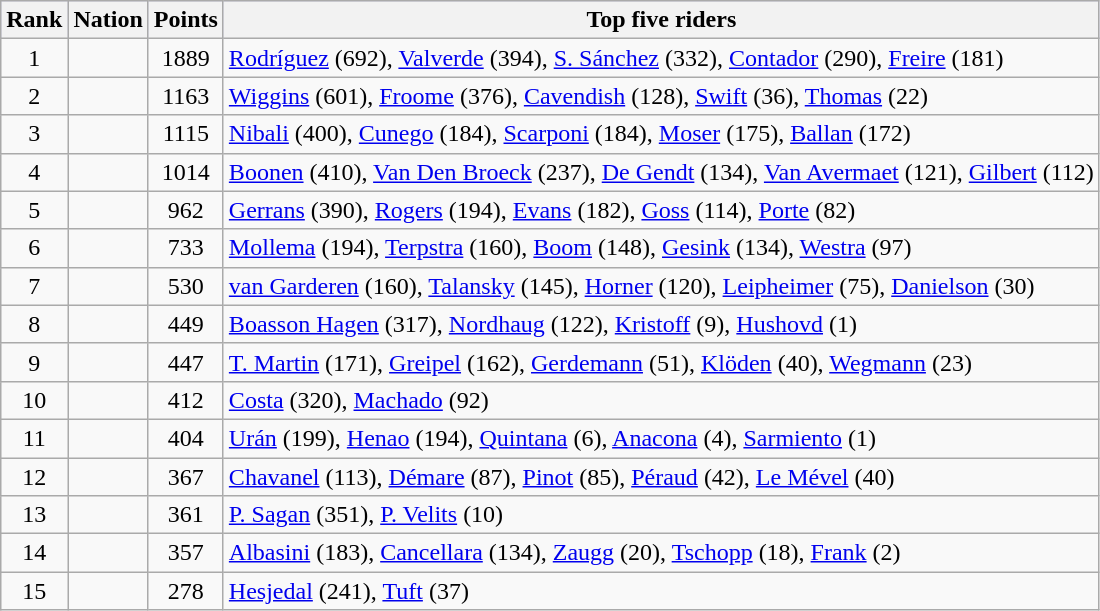<table class="wikitable">
<tr style="background:#ccf;">
<th>Rank</th>
<th>Nation</th>
<th>Points</th>
<th>Top five riders</th>
</tr>
<tr>
<td align=center>1</td>
<td></td>
<td align=center>1889</td>
<td><a href='#'>Rodríguez</a> (692), <a href='#'>Valverde</a> (394), <a href='#'>S. Sánchez</a> (332), <a href='#'>Contador</a> (290), <a href='#'>Freire</a> (181)</td>
</tr>
<tr>
<td align=center>2</td>
<td></td>
<td align=center>1163</td>
<td><a href='#'>Wiggins</a> (601), <a href='#'>Froome</a> (376), <a href='#'>Cavendish</a> (128), <a href='#'>Swift</a> (36), <a href='#'>Thomas</a> (22)</td>
</tr>
<tr>
<td align=center>3</td>
<td></td>
<td align=center>1115</td>
<td><a href='#'>Nibali</a> (400), <a href='#'>Cunego</a> (184), <a href='#'>Scarponi</a> (184), <a href='#'>Moser</a> (175), <a href='#'>Ballan</a> (172)</td>
</tr>
<tr>
<td align=center>4</td>
<td></td>
<td align=center>1014</td>
<td><a href='#'>Boonen</a> (410), <a href='#'>Van Den Broeck</a> (237), <a href='#'>De Gendt</a> (134), <a href='#'>Van Avermaet</a> (121), <a href='#'>Gilbert</a> (112)</td>
</tr>
<tr>
<td align=center>5</td>
<td></td>
<td align=center>962</td>
<td><a href='#'>Gerrans</a> (390), <a href='#'>Rogers</a> (194), <a href='#'>Evans</a> (182), <a href='#'>Goss</a> (114), <a href='#'>Porte</a> (82)</td>
</tr>
<tr>
<td align=center>6</td>
<td></td>
<td align=center>733</td>
<td><a href='#'>Mollema</a> (194), <a href='#'>Terpstra</a> (160), <a href='#'>Boom</a> (148), <a href='#'>Gesink</a> (134), <a href='#'>Westra</a> (97)</td>
</tr>
<tr>
<td align=center>7</td>
<td></td>
<td align=center>530</td>
<td><a href='#'>van Garderen</a> (160), <a href='#'>Talansky</a> (145), <a href='#'>Horner</a> (120), <a href='#'>Leipheimer</a> (75), <a href='#'>Danielson</a> (30)</td>
</tr>
<tr>
<td align=center>8</td>
<td></td>
<td align=center>449</td>
<td><a href='#'>Boasson Hagen</a> (317), <a href='#'>Nordhaug</a> (122), <a href='#'>Kristoff</a> (9), <a href='#'>Hushovd</a> (1)</td>
</tr>
<tr>
<td align=center>9</td>
<td></td>
<td align=center>447</td>
<td><a href='#'>T. Martin</a> (171), <a href='#'>Greipel</a> (162), <a href='#'>Gerdemann</a> (51), <a href='#'>Klöden</a> (40), <a href='#'>Wegmann</a> (23)</td>
</tr>
<tr>
<td align=center>10</td>
<td></td>
<td align=center>412</td>
<td><a href='#'>Costa</a> (320), <a href='#'>Machado</a> (92)</td>
</tr>
<tr>
<td align=center>11</td>
<td></td>
<td align=center>404</td>
<td><a href='#'>Urán</a> (199), <a href='#'>Henao</a> (194), <a href='#'>Quintana</a> (6), <a href='#'>Anacona</a> (4), <a href='#'>Sarmiento</a> (1)</td>
</tr>
<tr>
<td align=center>12</td>
<td></td>
<td align=center>367</td>
<td><a href='#'>Chavanel</a> (113), <a href='#'>Démare</a> (87), <a href='#'>Pinot</a> (85), <a href='#'>Péraud</a> (42), <a href='#'>Le Mével</a> (40)</td>
</tr>
<tr>
<td align=center>13</td>
<td></td>
<td align=center>361</td>
<td><a href='#'>P. Sagan</a> (351), <a href='#'>P. Velits</a> (10)</td>
</tr>
<tr>
<td align=center>14</td>
<td></td>
<td align=center>357</td>
<td><a href='#'>Albasini</a> (183), <a href='#'>Cancellara</a> (134), <a href='#'>Zaugg</a> (20), <a href='#'>Tschopp</a> (18), <a href='#'>Frank</a> (2)</td>
</tr>
<tr>
<td align=center>15</td>
<td></td>
<td align=center>278</td>
<td><a href='#'>Hesjedal</a> (241), <a href='#'>Tuft</a> (37)</td>
</tr>
</table>
